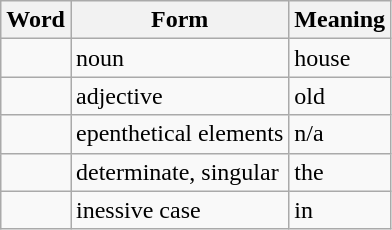<table class="wikitable">
<tr>
<th>Word</th>
<th>Form</th>
<th>Meaning</th>
</tr>
<tr>
<td></td>
<td>noun</td>
<td>house</td>
</tr>
<tr>
<td></td>
<td>adjective</td>
<td>old</td>
</tr>
<tr>
<td></td>
<td>epenthetical elements</td>
<td>n/a</td>
</tr>
<tr>
<td></td>
<td>determinate, singular</td>
<td>the</td>
</tr>
<tr>
<td></td>
<td>inessive case</td>
<td>in</td>
</tr>
</table>
